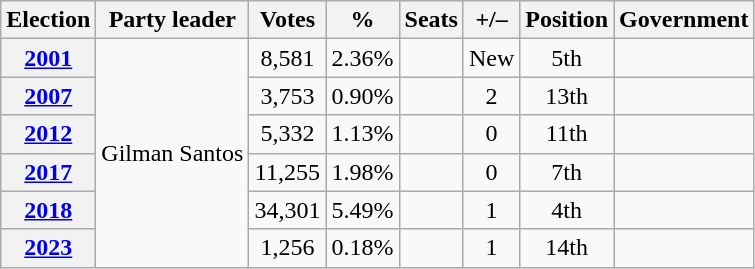<table class=wikitable style=text-align:center>
<tr>
<th><strong>Election</strong></th>
<th>Party leader</th>
<th><strong>Votes</strong></th>
<th><strong>%</strong></th>
<th><strong>Seats</strong></th>
<th><strong>+/–</strong></th>
<th><strong>Position</strong></th>
<th><strong>Government</strong></th>
</tr>
<tr>
<th><a href='#'>2001</a></th>
<td rowspan=6>Gilman Santos</td>
<td>8,581</td>
<td>2.36%</td>
<td></td>
<td>New</td>
<td> 5th</td>
<td></td>
</tr>
<tr>
<th><a href='#'>2007</a></th>
<td>3,753</td>
<td>0.90%</td>
<td></td>
<td> 2</td>
<td> 13th</td>
<td></td>
</tr>
<tr>
<th><a href='#'>2012</a></th>
<td>5,332</td>
<td>1.13%</td>
<td></td>
<td> 0</td>
<td> 11th</td>
<td></td>
</tr>
<tr>
<th><a href='#'>2017</a></th>
<td>11,255</td>
<td>1.98%</td>
<td></td>
<td> 0</td>
<td> 7th</td>
<td></td>
</tr>
<tr>
<th><a href='#'>2018</a></th>
<td>34,301</td>
<td>5.49%</td>
<td></td>
<td> 1</td>
<td> 4th</td>
<td></td>
</tr>
<tr>
<th><a href='#'>2023</a></th>
<td>1,256</td>
<td>0.18%</td>
<td></td>
<td> 1</td>
<td> 14th</td>
<td></td>
</tr>
</table>
